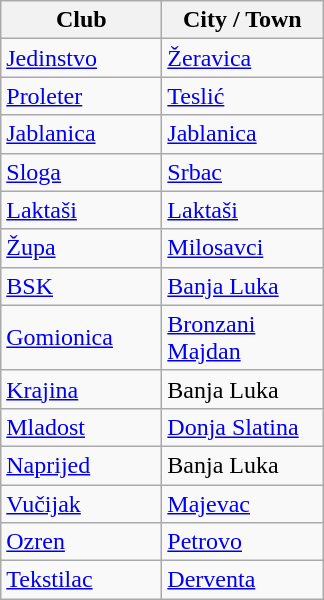<table class="wikitable sortable">
<tr>
<th style="width:100px;">Club</th>
<th style="width:100px;">City / Town</th>
</tr>
<tr>
<td><a href='#'>Jedinstvo</a></td>
<td><a href='#'>Žeravica</a></td>
</tr>
<tr>
<td><a href='#'>Proleter</a></td>
<td><a href='#'>Teslić</a></td>
</tr>
<tr>
<td><a href='#'>Jablanica</a></td>
<td><a href='#'>Jablanica</a></td>
</tr>
<tr>
<td><a href='#'>Sloga</a></td>
<td><a href='#'>Srbac</a></td>
</tr>
<tr>
<td><a href='#'>Laktaši</a></td>
<td><a href='#'>Laktaši</a></td>
</tr>
<tr>
<td><a href='#'>Župa</a></td>
<td><a href='#'>Milosavci</a></td>
</tr>
<tr>
<td><a href='#'>BSK</a></td>
<td><a href='#'>Banja Luka</a></td>
</tr>
<tr>
<td><a href='#'>Gomionica</a></td>
<td><a href='#'>Bronzani Majdan</a></td>
</tr>
<tr>
<td><a href='#'>Krajina</a></td>
<td>Banja Luka</td>
</tr>
<tr>
<td><a href='#'>Mladost</a></td>
<td><a href='#'>Donja Slatina</a></td>
</tr>
<tr>
<td><a href='#'>Naprijed</a></td>
<td>Banja Luka</td>
</tr>
<tr>
<td><a href='#'>Vučijak</a></td>
<td><a href='#'>Majevac</a></td>
</tr>
<tr>
<td><a href='#'>Ozren</a></td>
<td><a href='#'>Petrovo</a></td>
</tr>
<tr>
<td><a href='#'>Tekstilac</a></td>
<td><a href='#'>Derventa</a></td>
</tr>
</table>
